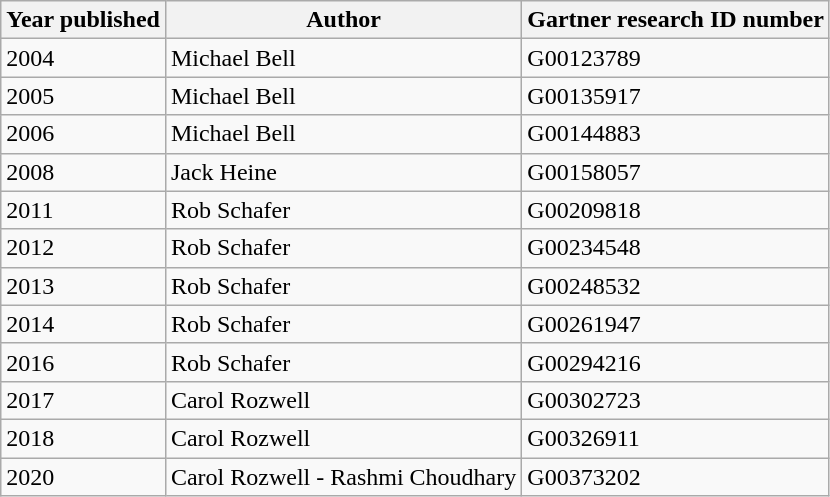<table class="wikitable">
<tr>
<th>Year published</th>
<th>Author</th>
<th>Gartner research ID number</th>
</tr>
<tr>
<td>2004</td>
<td>Michael Bell</td>
<td>G00123789</td>
</tr>
<tr>
<td>2005</td>
<td>Michael Bell</td>
<td>G00135917</td>
</tr>
<tr>
<td>2006</td>
<td>Michael Bell</td>
<td>G00144883</td>
</tr>
<tr>
<td>2008</td>
<td>Jack Heine</td>
<td>G00158057</td>
</tr>
<tr>
<td>2011</td>
<td>Rob Schafer</td>
<td>G00209818</td>
</tr>
<tr>
<td>2012</td>
<td>Rob Schafer</td>
<td>G00234548</td>
</tr>
<tr>
<td>2013</td>
<td>Rob Schafer</td>
<td>G00248532</td>
</tr>
<tr>
<td>2014</td>
<td>Rob Schafer</td>
<td>G00261947</td>
</tr>
<tr>
<td>2016</td>
<td>Rob Schafer</td>
<td>G00294216</td>
</tr>
<tr>
<td>2017</td>
<td>Carol Rozwell</td>
<td>G00302723</td>
</tr>
<tr>
<td>2018</td>
<td>Carol Rozwell</td>
<td>G00326911</td>
</tr>
<tr>
<td>2020</td>
<td>Carol Rozwell - Rashmi Choudhary</td>
<td>G00373202</td>
</tr>
</table>
